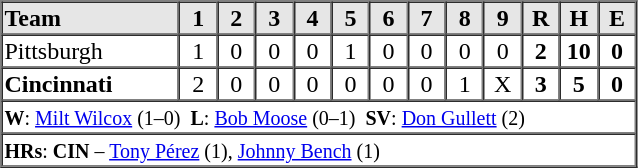<table border=1 cellspacing=0 width=425 style="margin-left:3em;">
<tr style="text-align:center; background-color:#e6e6e6;">
<th align=left width=28%>Team</th>
<th width=6%>1</th>
<th width=6%>2</th>
<th width=6%>3</th>
<th width=6%>4</th>
<th width=6%>5</th>
<th width=6%>6</th>
<th width=6%>7</th>
<th width=6%>8</th>
<th width=6%>9</th>
<th width=6%>R</th>
<th width=6%>H</th>
<th width=6%>E</th>
</tr>
<tr style="text-align:center;">
<td align=left>Pittsburgh</td>
<td>1</td>
<td>0</td>
<td>0</td>
<td>0</td>
<td>1</td>
<td>0</td>
<td>0</td>
<td>0</td>
<td>0</td>
<td><strong>2</strong></td>
<td><strong>10</strong></td>
<td><strong>0</strong></td>
</tr>
<tr style="text-align:center;">
<td align=left><strong>Cincinnati</strong></td>
<td>2</td>
<td>0</td>
<td>0</td>
<td>0</td>
<td>0</td>
<td>0</td>
<td>0</td>
<td>1</td>
<td>X</td>
<td><strong>3</strong></td>
<td><strong>5</strong></td>
<td><strong>0</strong></td>
</tr>
<tr style="text-align:left;">
<td colspan=13><small><strong>W</strong>: <a href='#'>Milt Wilcox</a> (1–0)  <strong>L</strong>: <a href='#'>Bob Moose</a> (0–1)  <strong>SV</strong>: <a href='#'>Don Gullett</a> (2)</small></td>
</tr>
<tr style="text-align:left;">
<td colspan=13><small><strong>HRs</strong>: <strong>CIN</strong> – <a href='#'>Tony Pérez</a> (1), <a href='#'>Johnny Bench</a> (1)</small></td>
</tr>
</table>
